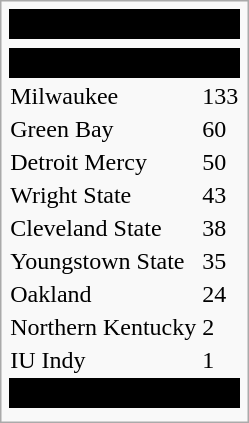<table class="infobox">
<tr>
<th colspan="2" align=center bgcolor="#000000"><span><strong>Horizon League</strong></span></th>
</tr>
<tr>
<td colspan="2" align=center></td>
</tr>
<tr>
<th colspan="2" align=center bgcolor="#000000"><span><strong>Titles per university</strong></span></th>
</tr>
<tr>
<td>Milwaukee</td>
<td>133</td>
</tr>
<tr>
<td>Green Bay</td>
<td>60</td>
</tr>
<tr>
<td>Detroit Mercy</td>
<td>50</td>
</tr>
<tr>
<td>Wright State</td>
<td>43</td>
</tr>
<tr>
<td>Cleveland State</td>
<td>38</td>
</tr>
<tr>
<td>Youngstown State</td>
<td>35</td>
</tr>
<tr>
<td>Oakland</td>
<td>24</td>
</tr>
<tr>
<td>Northern Kentucky</td>
<td>2</td>
</tr>
<tr>
<td>IU Indy</td>
<td>1</td>
</tr>
<tr>
<th colspan="2" align=center bgcolor="#000000"><span><strong>Locations</strong></span></th>
</tr>
<tr>
<td colspan="2" align=center></td>
</tr>
</table>
